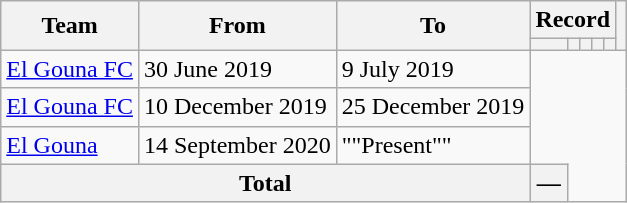<table class=wikitable style=text-align:center>
<tr>
<th rowspan=2>Team</th>
<th rowspan=2>From</th>
<th rowspan=2>To</th>
<th colspan=5>Record</th>
<th rowspan=2></th>
</tr>
<tr>
<th></th>
<th></th>
<th></th>
<th></th>
<th></th>
</tr>
<tr>
<td align=left><a href='#'>El Gouna FC</a></td>
<td align=left>30 June 2019</td>
<td align=left>9 July 2019<br></td>
</tr>
<tr>
<td align=left><a href='#'>El Gouna FC</a></td>
<td align=left>10 December 2019</td>
<td align=left>25 December 2019<br></td>
</tr>
<tr>
<td align=left><a href='#'>El Gouna</a></td>
<td align=left>14 September 2020</td>
<td align=left>""Present""<br></td>
</tr>
<tr>
<th colspan=3>Total<br></th>
<th>—</th>
</tr>
</table>
